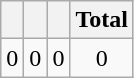<table class="wikitable">
<tr>
<th></th>
<th></th>
<th></th>
<th>Total</th>
</tr>
<tr style="text-align:center;">
<td>0</td>
<td>0</td>
<td>0</td>
<td>0</td>
</tr>
</table>
